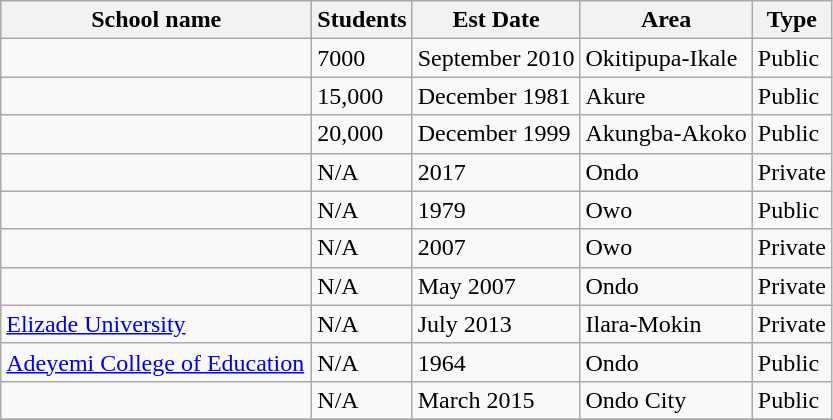<table class="wikitable sortable">
<tr>
<th width="200">School name</th>
<th>Students</th>
<th class="unsortable">Est Date</th>
<th class="unsortable">Area</th>
<th class="unsortable">Type</th></tr></th>
</tr>
<tr>
<td></td>
<td>7000</td>
<td>September 2010</td>
<td>Okitipupa-Ikale</td>
<td>Public</td>
</tr>
<tr>
<td></td>
<td>15,000</td>
<td>December 1981</td>
<td>Akure</td>
<td>Public</td>
</tr>
<tr>
<td></td>
<td>20,000</td>
<td>December 1999</td>
<td>Akungba-Akoko</td>
<td>Public</td>
</tr>
<tr>
<td></td>
<td>N/A</td>
<td>2017</td>
<td>Ondo</td>
<td>Private</td>
</tr>
<tr>
<td></td>
<td>N/A</td>
<td>1979</td>
<td>Owo</td>
<td>Public</td>
</tr>
<tr>
<td></td>
<td>N/A</td>
<td>2007</td>
<td>Owo</td>
<td>Private</td>
</tr>
<tr>
<td></td>
<td>N/A</td>
<td>May 2007</td>
<td>Ondo</td>
<td>Private</td>
</tr>
<tr>
<td><a href='#'>Elizade University</a></td>
<td>N/A</td>
<td>July 2013</td>
<td>Ilara-Mokin</td>
<td>Private</td>
</tr>
<tr>
<td><a href='#'>Adeyemi College of Education</a></td>
<td>N/A</td>
<td>1964</td>
<td>Ondo</td>
<td>Public</td>
</tr>
<tr>
<td></td>
<td>N/A</td>
<td>March 2015</td>
<td>Ondo City</td>
<td>Public</td>
</tr>
<tr>
</tr>
</table>
